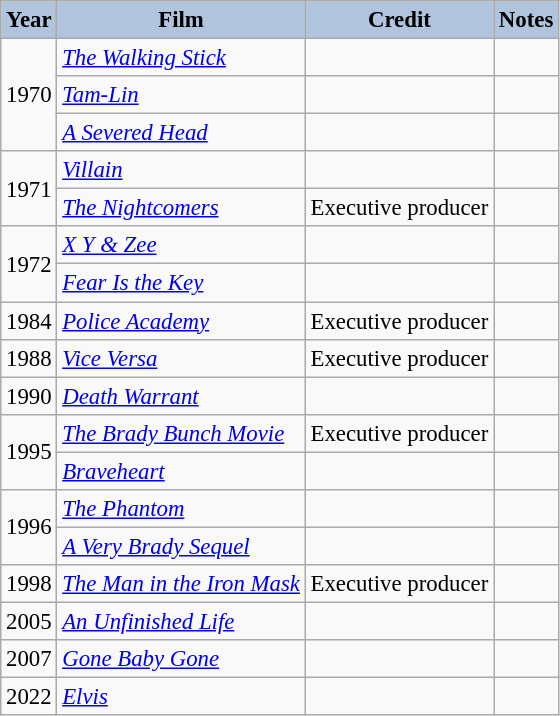<table class="wikitable" style="font-size:95%;">
<tr>
<th style="background:#B0C4DE;">Year</th>
<th style="background:#B0C4DE;">Film</th>
<th style="background:#B0C4DE;">Credit</th>
<th style="background:#B0C4DE;">Notes</th>
</tr>
<tr>
<td rowspan=3>1970</td>
<td><em><a href='#'>The Walking Stick</a></em></td>
<td></td>
<td></td>
</tr>
<tr>
<td><em><a href='#'>Tam-Lin</a></em></td>
<td></td>
<td></td>
</tr>
<tr>
<td><em><a href='#'>A Severed Head</a></em></td>
<td></td>
<td></td>
</tr>
<tr>
<td rowspan=2>1971</td>
<td><em><a href='#'>Villain</a></em></td>
<td></td>
<td></td>
</tr>
<tr>
<td><em><a href='#'>The Nightcomers</a></em></td>
<td>Executive producer</td>
<td></td>
</tr>
<tr>
<td rowspan=2>1972</td>
<td><em><a href='#'>X Y & Zee</a></em></td>
<td></td>
<td></td>
</tr>
<tr>
<td><em><a href='#'>Fear Is the Key</a></em></td>
<td></td>
<td></td>
</tr>
<tr>
<td>1984</td>
<td><em><a href='#'>Police Academy</a></em></td>
<td>Executive producer</td>
<td></td>
</tr>
<tr>
<td>1988</td>
<td><em><a href='#'>Vice Versa</a></em></td>
<td>Executive producer</td>
<td></td>
</tr>
<tr>
<td>1990</td>
<td><em><a href='#'>Death Warrant</a></em></td>
<td></td>
<td></td>
</tr>
<tr>
<td rowspan=2>1995</td>
<td><em><a href='#'>The Brady Bunch Movie</a></em></td>
<td>Executive producer</td>
<td></td>
</tr>
<tr>
<td><em><a href='#'>Braveheart</a></em></td>
<td></td>
<td></td>
</tr>
<tr>
<td rowspan=2>1996</td>
<td><em><a href='#'>The Phantom</a></em></td>
<td></td>
<td></td>
</tr>
<tr>
<td><em><a href='#'>A Very Brady Sequel</a></em></td>
<td></td>
<td></td>
</tr>
<tr>
<td>1998</td>
<td><em><a href='#'>The Man in the Iron Mask</a></em></td>
<td>Executive producer</td>
<td></td>
</tr>
<tr>
<td>2005</td>
<td><em><a href='#'>An Unfinished Life</a></em></td>
<td></td>
<td></td>
</tr>
<tr>
<td>2007</td>
<td><em><a href='#'>Gone Baby Gone</a></em></td>
<td></td>
<td></td>
</tr>
<tr>
<td>2022</td>
<td><em><a href='#'>Elvis</a></em></td>
<td></td>
<td></td>
</tr>
</table>
